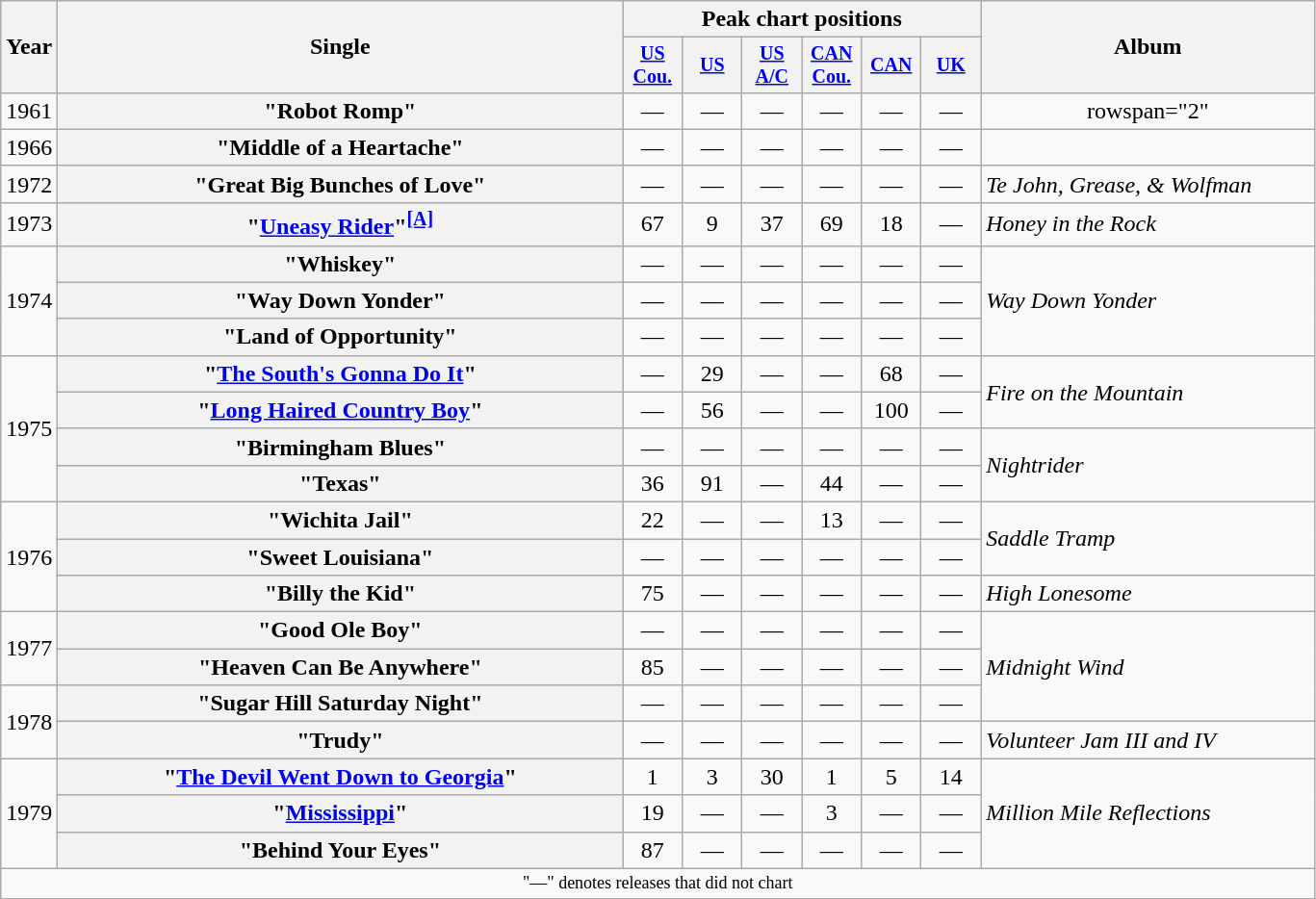<table class="wikitable plainrowheaders" style="text-align:center;">
<tr>
<th rowspan="2">Year</th>
<th rowspan="2" style="width:24em;">Single</th>
<th colspan="6">Peak chart positions</th>
<th rowspan="2" style="width:14em;">Album</th>
</tr>
<tr style="font-size:smaller;">
<th width="35"><a href='#'>US Cou.</a><br></th>
<th width="35"><a href='#'>US</a><br></th>
<th width="35"><a href='#'>US A/C</a><br></th>
<th width="35"><a href='#'>CAN Cou.</a><br></th>
<th width="35"><a href='#'>CAN</a><br></th>
<th width="35"><a href='#'>UK</a><br></th>
</tr>
<tr>
<td>1961</td>
<th scope="row">"Robot Romp"</th>
<td>—</td>
<td>—</td>
<td>—</td>
<td>—</td>
<td>—</td>
<td>—</td>
<td>rowspan="2" </td>
</tr>
<tr>
<td>1966</td>
<th scope="row">"Middle of a Heartache"</th>
<td>—</td>
<td>—</td>
<td>—</td>
<td>—</td>
<td>—</td>
<td>—</td>
</tr>
<tr>
<td>1972</td>
<th scope="row">"Great Big Bunches of Love"</th>
<td>—</td>
<td>—</td>
<td>—</td>
<td>—</td>
<td>—</td>
<td>—</td>
<td align="left"><em>Te John, Grease, & Wolfman</em></td>
</tr>
<tr>
<td>1973</td>
<th scope="row">"<a href='#'>Uneasy Rider</a>"<sup><span></span><a href='#'><strong>[A]</strong></a></sup></th>
<td>67</td>
<td>9</td>
<td>37</td>
<td>69</td>
<td>18</td>
<td>—</td>
<td align="left"><em>Honey in the Rock</em></td>
</tr>
<tr>
<td rowspan="3">1974</td>
<th scope="row">"Whiskey"</th>
<td>—</td>
<td>—</td>
<td>—</td>
<td>—</td>
<td>—</td>
<td>—</td>
<td align="left" rowspan="3"><em>Way Down Yonder</em></td>
</tr>
<tr>
<th scope="row">"Way Down Yonder"</th>
<td>—</td>
<td>—</td>
<td>—</td>
<td>—</td>
<td>—</td>
<td>—</td>
</tr>
<tr>
<th scope="row">"Land of Opportunity"</th>
<td>—</td>
<td>—</td>
<td>—</td>
<td>—</td>
<td>—</td>
<td>—</td>
</tr>
<tr>
<td rowspan="4">1975</td>
<th scope="row">"<a href='#'>The South's Gonna Do It</a>"</th>
<td>—</td>
<td>29</td>
<td>—</td>
<td>—</td>
<td>68</td>
<td>—</td>
<td align="left" rowspan="2"><em>Fire on the Mountain</em></td>
</tr>
<tr>
<th scope="row">"<a href='#'>Long Haired Country Boy</a>"</th>
<td>—</td>
<td>56</td>
<td>—</td>
<td>—</td>
<td>100</td>
<td>—</td>
</tr>
<tr>
<th scope="row">"Birmingham Blues"</th>
<td>—</td>
<td>—</td>
<td>—</td>
<td>—</td>
<td>—</td>
<td>—</td>
<td align="left" rowspan="2"><em>Nightrider</em></td>
</tr>
<tr>
<th scope="row">"Texas"</th>
<td>36</td>
<td>91</td>
<td>—</td>
<td>44</td>
<td>—</td>
<td>—</td>
</tr>
<tr>
<td rowspan="3">1976</td>
<th scope="row">"Wichita Jail"</th>
<td>22</td>
<td>—</td>
<td>—</td>
<td>13</td>
<td>—</td>
<td>—</td>
<td align="left" rowspan="2"><em>Saddle Tramp</em></td>
</tr>
<tr>
<th scope="row">"Sweet Louisiana"</th>
<td>—</td>
<td>—</td>
<td>—</td>
<td>—</td>
<td>—</td>
<td>—</td>
</tr>
<tr>
<th scope="row">"Billy the Kid"</th>
<td>75</td>
<td>—</td>
<td>—</td>
<td>—</td>
<td>—</td>
<td>—</td>
<td align="left"><em>High Lonesome</em></td>
</tr>
<tr>
<td rowspan="2">1977</td>
<th scope="row">"Good Ole Boy"</th>
<td>—</td>
<td>—</td>
<td>—</td>
<td>—</td>
<td>—</td>
<td>—</td>
<td align="left" rowspan="3"><em>Midnight Wind</em></td>
</tr>
<tr>
<th scope="row">"Heaven Can Be Anywhere"</th>
<td>85</td>
<td>—</td>
<td>—</td>
<td>—</td>
<td>—</td>
<td>—</td>
</tr>
<tr>
<td rowspan="2">1978</td>
<th scope="row">"Sugar Hill Saturday Night"</th>
<td>—</td>
<td>—</td>
<td>—</td>
<td>—</td>
<td>—</td>
<td>—</td>
</tr>
<tr>
<th scope="row">"Trudy"</th>
<td>—</td>
<td>—</td>
<td>—</td>
<td>—</td>
<td>—</td>
<td>—</td>
<td align="left"><em>Volunteer Jam III and IV</em></td>
</tr>
<tr>
<td rowspan="3">1979</td>
<th scope="row">"<a href='#'>The Devil Went Down to Georgia</a>"</th>
<td>1</td>
<td>3</td>
<td>30</td>
<td>1</td>
<td>5</td>
<td>14</td>
<td align="left" rowspan="3"><em>Million Mile Reflections</em></td>
</tr>
<tr>
<th scope="row">"<a href='#'>Mississippi</a>"</th>
<td>19</td>
<td>—</td>
<td>—</td>
<td>3</td>
<td>—</td>
<td>—</td>
</tr>
<tr>
<th scope="row">"Behind Your Eyes"</th>
<td>87</td>
<td>—</td>
<td>—</td>
<td>—</td>
<td>—</td>
<td>—</td>
</tr>
<tr>
<td colspan="9" style="font-size:9pt">"—" denotes releases that did not chart</td>
</tr>
<tr>
</tr>
</table>
